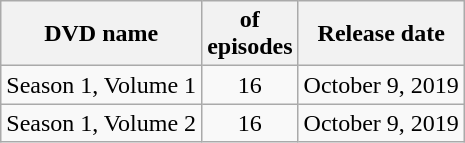<table class="wikitable">
<tr>
<th>DVD name</th>
<th> of<br>episodes</th>
<th>Release date</th>
</tr>
<tr>
<td>Season 1, Volume 1</td>
<td style="text-align:center;">16</td>
<td>October 9, 2019</td>
</tr>
<tr>
<td>Season 1, Volume 2</td>
<td style="text-align:center;">16</td>
<td>October 9, 2019</td>
</tr>
</table>
